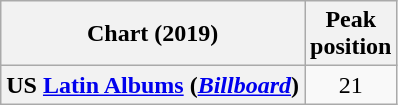<table class="wikitable sortable plainrowheaders">
<tr>
<th class="unsortable">Chart (2019)</th>
<th>Peak<br>position</th>
</tr>
<tr>
<th scope="row">US <a href='#'>Latin Albums</a> (<em><a href='#'>Billboard</a></em>)</th>
<td align="center">21</td>
</tr>
</table>
